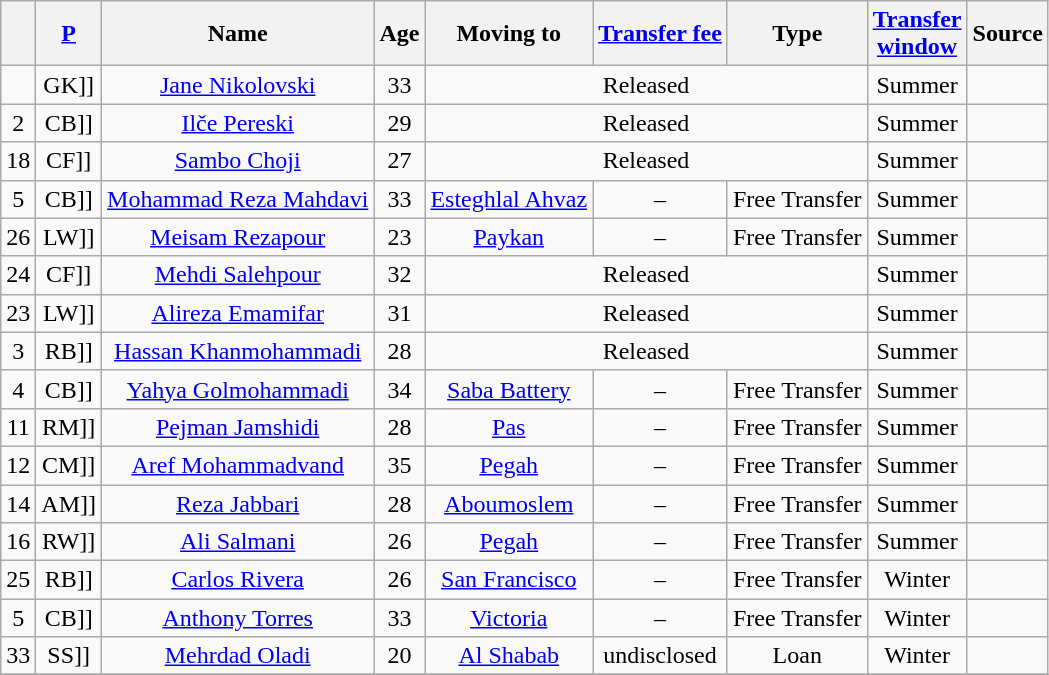<table class="wikitable sortable " style="text-align:center">
<tr>
<th></th>
<th><a href='#'>P</a></th>
<th>Name</th>
<th>Age</th>
<th>Moving to</th>
<th><a href='#'>Transfer fee</a></th>
<th>Type</th>
<th><a href='#'>Transfer<br>window</a></th>
<th>Source</th>
</tr>
<tr>
<td></td>
<td [[>GK]]</td>
<td> <a href='#'>Jane Nikolovski</a></td>
<td>33</td>
<td colspan="3">Released</td>
<td>Summer</td>
<td></td>
</tr>
<tr>
<td>2</td>
<td [[>CB]]</td>
<td> <a href='#'>Ilče Pereski</a></td>
<td>29</td>
<td colspan="3">Released</td>
<td>Summer</td>
<td></td>
</tr>
<tr>
<td>18</td>
<td [[>CF]]</td>
<td> <a href='#'>Sambo Choji</a></td>
<td>27</td>
<td colspan="3">Released</td>
<td>Summer</td>
<td></td>
</tr>
<tr>
<td>5</td>
<td [[>CB]]</td>
<td><a href='#'>Mohammad Reza Mahdavi</a></td>
<td>33</td>
<td><a href='#'>Esteghlal Ahvaz</a></td>
<td>–</td>
<td>Free Transfer</td>
<td>Summer</td>
<td></td>
</tr>
<tr>
<td>26</td>
<td [[>LW]]</td>
<td><a href='#'>Meisam Rezapour</a></td>
<td>23</td>
<td><a href='#'>Paykan</a></td>
<td>–</td>
<td>Free Transfer</td>
<td>Summer</td>
<td></td>
</tr>
<tr>
<td>24</td>
<td [[>CF]]</td>
<td><a href='#'>Mehdi Salehpour</a></td>
<td>32</td>
<td colspan="3">Released</td>
<td>Summer</td>
<td></td>
</tr>
<tr>
<td>23</td>
<td [[>LW]]</td>
<td><a href='#'>Alireza Emamifar</a></td>
<td>31</td>
<td colspan="3">Released</td>
<td>Summer</td>
<td></td>
</tr>
<tr>
<td>3</td>
<td [[>RB]]</td>
<td><a href='#'>Hassan Khanmohammadi</a></td>
<td>28</td>
<td colspan="3">Released</td>
<td>Summer</td>
<td></td>
</tr>
<tr>
<td>4</td>
<td [[>CB]]</td>
<td><a href='#'>Yahya Golmohammadi</a></td>
<td>34</td>
<td><a href='#'>Saba Battery</a></td>
<td>–</td>
<td>Free Transfer</td>
<td>Summer</td>
<td></td>
</tr>
<tr>
<td>11</td>
<td [[>RM]]</td>
<td><a href='#'>Pejman Jamshidi</a></td>
<td>28</td>
<td><a href='#'>Pas</a></td>
<td>–</td>
<td>Free Transfer</td>
<td>Summer</td>
<td></td>
</tr>
<tr>
<td>12</td>
<td [[>CM]]</td>
<td><a href='#'>Aref Mohammadvand</a></td>
<td>35</td>
<td><a href='#'>Pegah</a></td>
<td>–</td>
<td>Free Transfer</td>
<td>Summer</td>
<td></td>
</tr>
<tr>
<td>14</td>
<td [[>AM]]</td>
<td><a href='#'>Reza Jabbari</a></td>
<td>28</td>
<td><a href='#'>Aboumoslem</a></td>
<td>–</td>
<td>Free Transfer</td>
<td>Summer</td>
<td></td>
</tr>
<tr>
<td>16</td>
<td [[>RW]]</td>
<td><a href='#'>Ali Salmani</a></td>
<td>26</td>
<td><a href='#'>Pegah</a></td>
<td>–</td>
<td>Free Transfer</td>
<td>Summer</td>
<td></td>
</tr>
<tr>
<td>25</td>
<td [[>RB]]</td>
<td> <a href='#'>Carlos Rivera</a></td>
<td>26</td>
<td> <a href='#'>San Francisco</a></td>
<td>–</td>
<td>Free Transfer</td>
<td>Winter</td>
<td></td>
</tr>
<tr>
<td>5</td>
<td [[>CB]]</td>
<td> <a href='#'>Anthony Torres</a></td>
<td>33</td>
<td> <a href='#'>Victoria</a></td>
<td>–</td>
<td>Free Transfer</td>
<td>Winter</td>
<td></td>
</tr>
<tr>
<td>33</td>
<td [[>SS]]</td>
<td><a href='#'>Mehrdad Oladi</a></td>
<td>20</td>
<td> <a href='#'>Al Shabab</a></td>
<td>undisclosed</td>
<td>Loan</td>
<td>Winter</td>
<td></td>
</tr>
<tr>
</tr>
</table>
